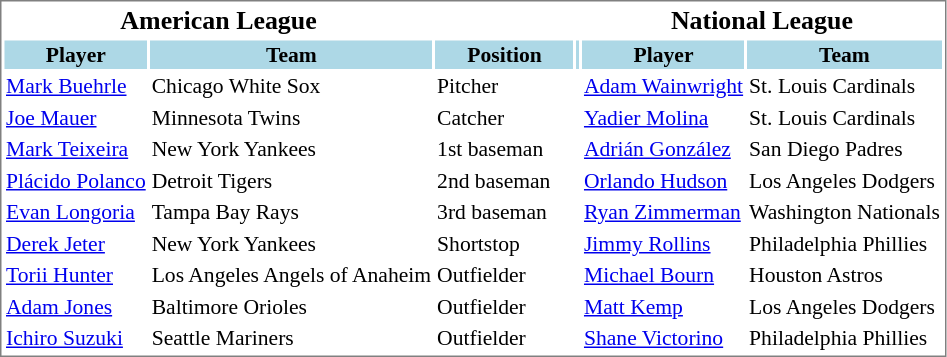<table cellpadding="1"  style="width:auto; font-size:90%; border:1px solid gray;">
<tr style="text-align:center; font-size:larger;">
<th colspan=2>American League</th>
<th></th>
<th></th>
<th colspan=2>National League</th>
</tr>
<tr style="background:lightblue;">
<th>Player</th>
<th>Team</th>
<th>Position</th>
<th></th>
<th>Player</th>
<th>Team</th>
</tr>
<tr>
<td><a href='#'>Mark Buehrle</a></td>
<td>Chicago White Sox</td>
<td>Pitcher</td>
<td></td>
<td><a href='#'>Adam Wainwright</a></td>
<td>St. Louis Cardinals</td>
</tr>
<tr>
<td><a href='#'>Joe Mauer</a></td>
<td>Minnesota Twins</td>
<td>Catcher</td>
<td></td>
<td><a href='#'>Yadier Molina</a></td>
<td>St. Louis Cardinals</td>
</tr>
<tr>
<td><a href='#'>Mark Teixeira</a></td>
<td>New York Yankees</td>
<td>1st baseman</td>
<td></td>
<td><a href='#'>Adrián González</a></td>
<td>San Diego Padres</td>
</tr>
<tr>
<td><a href='#'>Plácido Polanco</a></td>
<td>Detroit Tigers</td>
<td>2nd baseman    </td>
<td></td>
<td><a href='#'>Orlando Hudson</a></td>
<td>Los Angeles Dodgers</td>
</tr>
<tr>
<td><a href='#'>Evan Longoria</a></td>
<td>Tampa Bay Rays</td>
<td>3rd baseman</td>
<td></td>
<td><a href='#'>Ryan Zimmerman</a></td>
<td>Washington Nationals</td>
</tr>
<tr>
<td><a href='#'>Derek Jeter</a></td>
<td>New York Yankees</td>
<td>Shortstop</td>
<td></td>
<td><a href='#'>Jimmy Rollins</a></td>
<td>Philadelphia Phillies</td>
</tr>
<tr>
<td><a href='#'>Torii Hunter</a></td>
<td>Los Angeles Angels of Anaheim</td>
<td>Outfielder</td>
<td></td>
<td><a href='#'>Michael Bourn</a></td>
<td>Houston Astros</td>
</tr>
<tr>
<td><a href='#'>Adam Jones</a></td>
<td>Baltimore Orioles</td>
<td>Outfielder</td>
<td></td>
<td><a href='#'>Matt Kemp</a></td>
<td>Los Angeles Dodgers</td>
</tr>
<tr>
<td><a href='#'>Ichiro Suzuki</a></td>
<td>Seattle Mariners</td>
<td>Outfielder</td>
<td></td>
<td><a href='#'>Shane Victorino</a></td>
<td>Philadelphia Phillies</td>
</tr>
</table>
